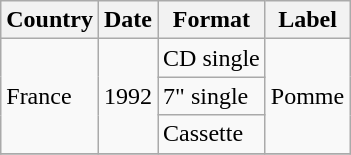<table class=wikitable>
<tr>
<th>Country</th>
<th>Date</th>
<th>Format</th>
<th>Label</th>
</tr>
<tr>
<td rowspan="3">France</td>
<td rowspan="3">1992</td>
<td>CD single</td>
<td rowspan="3">Pomme</td>
</tr>
<tr>
<td>7" single</td>
</tr>
<tr>
<td>Cassette</td>
</tr>
<tr>
</tr>
</table>
